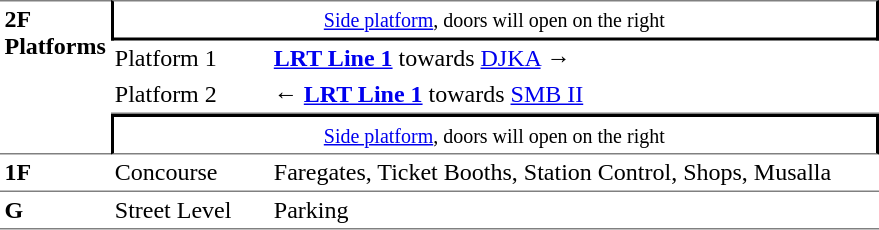<table table border=0 cellspacing=0 cellpadding=3>
<tr>
<td style="border-top:solid 1px gray;border-bottom:solid 1px gray;" rowspan=4 valign=top><strong>2F<br>Platforms</strong></td>
<td style="border-top:solid 1px gray;border-right:solid 2px black;border-left:solid 2px black;border-bottom:solid 2px black;text-align:center;" colspan=2><small><a href='#'>Side platform</a>, doors will open on the right</small></td>
</tr>
<tr>
<td>Platform 1</td>
<td> <a href='#'><strong>LRT Line 1</strong></a> towards <a href='#'>DJKA</a> →</td>
</tr>
<tr>
<td style="border-bottom:solid 1px gray;">Platform 2</td>
<td style="border-bottom:solid 1px gray;">←  <a href='#'><strong>LRT Line 1</strong></a> towards <a href='#'>SMB II</a></td>
</tr>
<tr>
<td style="border-top:solid 2px black;border-right:solid 2px black;border-left:solid 2px black;border-bottom:solid 1px gray;text-align:center;" colspan=2><small><a href='#'>Side platform</a>, doors will open on the right</small></td>
</tr>
<tr>
<td style="border-bottom:solid 1px gray;" width=50 valign=top><strong>1F</strong></td>
<td style="border-bottom:solid 1px gray;" width=100 valign=top>Concourse</td>
<td style="border-bottom:solid 1px gray;" width=400 valign=top>Faregates, Ticket Booths, Station Control, Shops, Musalla</td>
</tr>
<tr>
<td style="border-bottom:solid 1px gray;" width=50 valign=top><strong>G</strong></td>
<td style="border-bottom:solid 1px gray;" width=100 valign=top>Street Level</td>
<td style="border-bottom:solid 1px gray;" width=100 valign=top>Parking <em></em></td>
</tr>
</table>
